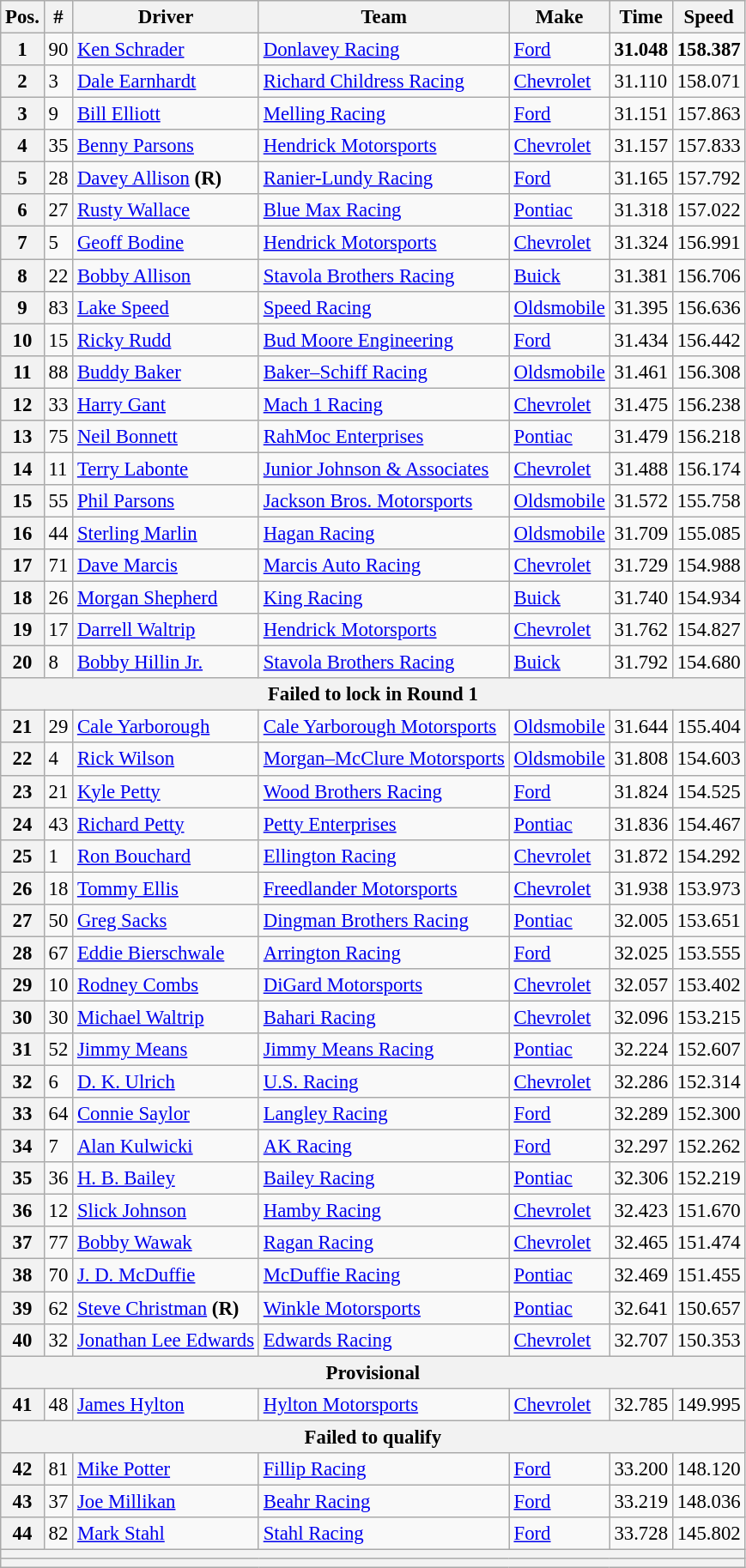<table class="wikitable" style="font-size:95%">
<tr>
<th>Pos.</th>
<th>#</th>
<th>Driver</th>
<th>Team</th>
<th>Make</th>
<th>Time</th>
<th>Speed</th>
</tr>
<tr>
<th>1</th>
<td>90</td>
<td><a href='#'>Ken Schrader</a></td>
<td><a href='#'>Donlavey Racing</a></td>
<td><a href='#'>Ford</a></td>
<td><strong>31.048</strong></td>
<td><strong>158.387</strong></td>
</tr>
<tr>
<th>2</th>
<td>3</td>
<td><a href='#'>Dale Earnhardt</a></td>
<td><a href='#'>Richard Childress Racing</a></td>
<td><a href='#'>Chevrolet</a></td>
<td>31.110</td>
<td>158.071</td>
</tr>
<tr>
<th>3</th>
<td>9</td>
<td><a href='#'>Bill Elliott</a></td>
<td><a href='#'>Melling Racing</a></td>
<td><a href='#'>Ford</a></td>
<td>31.151</td>
<td>157.863</td>
</tr>
<tr>
<th>4</th>
<td>35</td>
<td><a href='#'>Benny Parsons</a></td>
<td><a href='#'>Hendrick Motorsports</a></td>
<td><a href='#'>Chevrolet</a></td>
<td>31.157</td>
<td>157.833</td>
</tr>
<tr>
<th>5</th>
<td>28</td>
<td><a href='#'>Davey Allison</a> <strong>(R)</strong></td>
<td><a href='#'>Ranier-Lundy Racing</a></td>
<td><a href='#'>Ford</a></td>
<td>31.165</td>
<td>157.792</td>
</tr>
<tr>
<th>6</th>
<td>27</td>
<td><a href='#'>Rusty Wallace</a></td>
<td><a href='#'>Blue Max Racing</a></td>
<td><a href='#'>Pontiac</a></td>
<td>31.318</td>
<td>157.022</td>
</tr>
<tr>
<th>7</th>
<td>5</td>
<td><a href='#'>Geoff Bodine</a></td>
<td><a href='#'>Hendrick Motorsports</a></td>
<td><a href='#'>Chevrolet</a></td>
<td>31.324</td>
<td>156.991</td>
</tr>
<tr>
<th>8</th>
<td>22</td>
<td><a href='#'>Bobby Allison</a></td>
<td><a href='#'>Stavola Brothers Racing</a></td>
<td><a href='#'>Buick</a></td>
<td>31.381</td>
<td>156.706</td>
</tr>
<tr>
<th>9</th>
<td>83</td>
<td><a href='#'>Lake Speed</a></td>
<td><a href='#'>Speed Racing</a></td>
<td><a href='#'>Oldsmobile</a></td>
<td>31.395</td>
<td>156.636</td>
</tr>
<tr>
<th>10</th>
<td>15</td>
<td><a href='#'>Ricky Rudd</a></td>
<td><a href='#'>Bud Moore Engineering</a></td>
<td><a href='#'>Ford</a></td>
<td>31.434</td>
<td>156.442</td>
</tr>
<tr>
<th>11</th>
<td>88</td>
<td><a href='#'>Buddy Baker</a></td>
<td><a href='#'>Baker–Schiff Racing</a></td>
<td><a href='#'>Oldsmobile</a></td>
<td>31.461</td>
<td>156.308</td>
</tr>
<tr>
<th>12</th>
<td>33</td>
<td><a href='#'>Harry Gant</a></td>
<td><a href='#'>Mach 1 Racing</a></td>
<td><a href='#'>Chevrolet</a></td>
<td>31.475</td>
<td>156.238</td>
</tr>
<tr>
<th>13</th>
<td>75</td>
<td><a href='#'>Neil Bonnett</a></td>
<td><a href='#'>RahMoc Enterprises</a></td>
<td><a href='#'>Pontiac</a></td>
<td>31.479</td>
<td>156.218</td>
</tr>
<tr>
<th>14</th>
<td>11</td>
<td><a href='#'>Terry Labonte</a></td>
<td><a href='#'>Junior Johnson & Associates</a></td>
<td><a href='#'>Chevrolet</a></td>
<td>31.488</td>
<td>156.174</td>
</tr>
<tr>
<th>15</th>
<td>55</td>
<td><a href='#'>Phil Parsons</a></td>
<td><a href='#'>Jackson Bros. Motorsports</a></td>
<td><a href='#'>Oldsmobile</a></td>
<td>31.572</td>
<td>155.758</td>
</tr>
<tr>
<th>16</th>
<td>44</td>
<td><a href='#'>Sterling Marlin</a></td>
<td><a href='#'>Hagan Racing</a></td>
<td><a href='#'>Oldsmobile</a></td>
<td>31.709</td>
<td>155.085</td>
</tr>
<tr>
<th>17</th>
<td>71</td>
<td><a href='#'>Dave Marcis</a></td>
<td><a href='#'>Marcis Auto Racing</a></td>
<td><a href='#'>Chevrolet</a></td>
<td>31.729</td>
<td>154.988</td>
</tr>
<tr>
<th>18</th>
<td>26</td>
<td><a href='#'>Morgan Shepherd</a></td>
<td><a href='#'>King Racing</a></td>
<td><a href='#'>Buick</a></td>
<td>31.740</td>
<td>154.934</td>
</tr>
<tr>
<th>19</th>
<td>17</td>
<td><a href='#'>Darrell Waltrip</a></td>
<td><a href='#'>Hendrick Motorsports</a></td>
<td><a href='#'>Chevrolet</a></td>
<td>31.762</td>
<td>154.827</td>
</tr>
<tr>
<th>20</th>
<td>8</td>
<td><a href='#'>Bobby Hillin Jr.</a></td>
<td><a href='#'>Stavola Brothers Racing</a></td>
<td><a href='#'>Buick</a></td>
<td>31.792</td>
<td>154.680</td>
</tr>
<tr>
<th colspan="7">Failed to lock in Round 1</th>
</tr>
<tr>
<th>21</th>
<td>29</td>
<td><a href='#'>Cale Yarborough</a></td>
<td><a href='#'>Cale Yarborough Motorsports</a></td>
<td><a href='#'>Oldsmobile</a></td>
<td>31.644</td>
<td>155.404</td>
</tr>
<tr>
<th>22</th>
<td>4</td>
<td><a href='#'>Rick Wilson</a></td>
<td><a href='#'>Morgan–McClure Motorsports</a></td>
<td><a href='#'>Oldsmobile</a></td>
<td>31.808</td>
<td>154.603</td>
</tr>
<tr>
<th>23</th>
<td>21</td>
<td><a href='#'>Kyle Petty</a></td>
<td><a href='#'>Wood Brothers Racing</a></td>
<td><a href='#'>Ford</a></td>
<td>31.824</td>
<td>154.525</td>
</tr>
<tr>
<th>24</th>
<td>43</td>
<td><a href='#'>Richard Petty</a></td>
<td><a href='#'>Petty Enterprises</a></td>
<td><a href='#'>Pontiac</a></td>
<td>31.836</td>
<td>154.467</td>
</tr>
<tr>
<th>25</th>
<td>1</td>
<td><a href='#'>Ron Bouchard</a></td>
<td><a href='#'>Ellington Racing</a></td>
<td><a href='#'>Chevrolet</a></td>
<td>31.872</td>
<td>154.292</td>
</tr>
<tr>
<th>26</th>
<td>18</td>
<td><a href='#'>Tommy Ellis</a></td>
<td><a href='#'>Freedlander Motorsports</a></td>
<td><a href='#'>Chevrolet</a></td>
<td>31.938</td>
<td>153.973</td>
</tr>
<tr>
<th>27</th>
<td>50</td>
<td><a href='#'>Greg Sacks</a></td>
<td><a href='#'>Dingman Brothers Racing</a></td>
<td><a href='#'>Pontiac</a></td>
<td>32.005</td>
<td>153.651</td>
</tr>
<tr>
<th>28</th>
<td>67</td>
<td><a href='#'>Eddie Bierschwale</a></td>
<td><a href='#'>Arrington Racing</a></td>
<td><a href='#'>Ford</a></td>
<td>32.025</td>
<td>153.555</td>
</tr>
<tr>
<th>29</th>
<td>10</td>
<td><a href='#'>Rodney Combs</a></td>
<td><a href='#'>DiGard Motorsports</a></td>
<td><a href='#'>Chevrolet</a></td>
<td>32.057</td>
<td>153.402</td>
</tr>
<tr>
<th>30</th>
<td>30</td>
<td><a href='#'>Michael Waltrip</a></td>
<td><a href='#'>Bahari Racing</a></td>
<td><a href='#'>Chevrolet</a></td>
<td>32.096</td>
<td>153.215</td>
</tr>
<tr>
<th>31</th>
<td>52</td>
<td><a href='#'>Jimmy Means</a></td>
<td><a href='#'>Jimmy Means Racing</a></td>
<td><a href='#'>Pontiac</a></td>
<td>32.224</td>
<td>152.607</td>
</tr>
<tr>
<th>32</th>
<td>6</td>
<td><a href='#'>D. K. Ulrich</a></td>
<td><a href='#'>U.S. Racing</a></td>
<td><a href='#'>Chevrolet</a></td>
<td>32.286</td>
<td>152.314</td>
</tr>
<tr>
<th>33</th>
<td>64</td>
<td><a href='#'>Connie Saylor</a></td>
<td><a href='#'>Langley Racing</a></td>
<td><a href='#'>Ford</a></td>
<td>32.289</td>
<td>152.300</td>
</tr>
<tr>
<th>34</th>
<td>7</td>
<td><a href='#'>Alan Kulwicki</a></td>
<td><a href='#'>AK Racing</a></td>
<td><a href='#'>Ford</a></td>
<td>32.297</td>
<td>152.262</td>
</tr>
<tr>
<th>35</th>
<td>36</td>
<td><a href='#'>H. B. Bailey</a></td>
<td><a href='#'>Bailey Racing</a></td>
<td><a href='#'>Pontiac</a></td>
<td>32.306</td>
<td>152.219</td>
</tr>
<tr>
<th>36</th>
<td>12</td>
<td><a href='#'>Slick Johnson</a></td>
<td><a href='#'>Hamby Racing</a></td>
<td><a href='#'>Chevrolet</a></td>
<td>32.423</td>
<td>151.670</td>
</tr>
<tr>
<th>37</th>
<td>77</td>
<td><a href='#'>Bobby Wawak</a></td>
<td><a href='#'>Ragan Racing</a></td>
<td><a href='#'>Chevrolet</a></td>
<td>32.465</td>
<td>151.474</td>
</tr>
<tr>
<th>38</th>
<td>70</td>
<td><a href='#'>J. D. McDuffie</a></td>
<td><a href='#'>McDuffie Racing</a></td>
<td><a href='#'>Pontiac</a></td>
<td>32.469</td>
<td>151.455</td>
</tr>
<tr>
<th>39</th>
<td>62</td>
<td><a href='#'>Steve Christman</a> <strong>(R)</strong></td>
<td><a href='#'>Winkle Motorsports</a></td>
<td><a href='#'>Pontiac</a></td>
<td>32.641</td>
<td>150.657</td>
</tr>
<tr>
<th>40</th>
<td>32</td>
<td><a href='#'>Jonathan Lee Edwards</a></td>
<td><a href='#'>Edwards Racing</a></td>
<td><a href='#'>Chevrolet</a></td>
<td>32.707</td>
<td>150.353</td>
</tr>
<tr>
<th colspan="7">Provisional</th>
</tr>
<tr>
<th>41</th>
<td>48</td>
<td><a href='#'>James Hylton</a></td>
<td><a href='#'>Hylton Motorsports</a></td>
<td><a href='#'>Chevrolet</a></td>
<td>32.785</td>
<td>149.995</td>
</tr>
<tr>
<th colspan="7">Failed to qualify</th>
</tr>
<tr>
<th>42</th>
<td>81</td>
<td><a href='#'>Mike Potter</a></td>
<td><a href='#'>Fillip Racing</a></td>
<td><a href='#'>Ford</a></td>
<td>33.200</td>
<td>148.120</td>
</tr>
<tr>
<th>43</th>
<td>37</td>
<td><a href='#'>Joe Millikan</a></td>
<td><a href='#'>Beahr Racing</a></td>
<td><a href='#'>Ford</a></td>
<td>33.219</td>
<td>148.036</td>
</tr>
<tr>
<th>44</th>
<td>82</td>
<td><a href='#'>Mark Stahl</a></td>
<td><a href='#'>Stahl Racing</a></td>
<td><a href='#'>Ford</a></td>
<td>33.728</td>
<td>145.802</td>
</tr>
<tr>
<th colspan="7"></th>
</tr>
<tr>
<th colspan="7"></th>
</tr>
</table>
